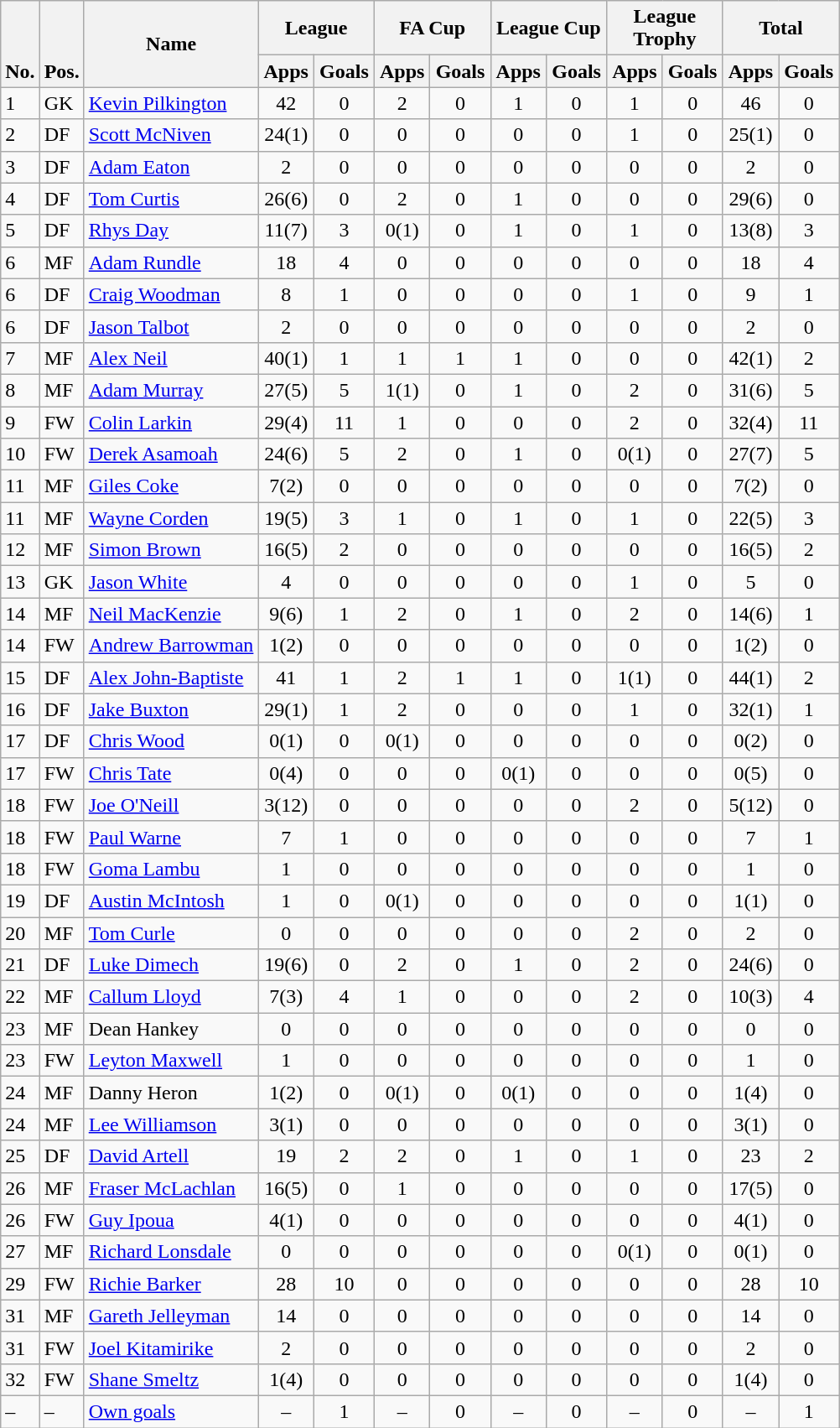<table class="wikitable" style="text-align:center">
<tr>
<th rowspan="2" valign="bottom">No.</th>
<th rowspan="2" valign="bottom">Pos.</th>
<th rowspan="2">Name</th>
<th colspan="2" width="85">League</th>
<th colspan="2" width="85">FA Cup</th>
<th colspan="2" width="85">League Cup</th>
<th colspan="2" width="85">League Trophy</th>
<th colspan="2" width="85">Total</th>
</tr>
<tr>
<th>Apps</th>
<th>Goals</th>
<th>Apps</th>
<th>Goals</th>
<th>Apps</th>
<th>Goals</th>
<th>Apps</th>
<th>Goals</th>
<th>Apps</th>
<th>Goals</th>
</tr>
<tr>
<td align="left">1</td>
<td align="left">GK</td>
<td align="left"> <a href='#'>Kevin Pilkington</a></td>
<td>42</td>
<td>0</td>
<td>2</td>
<td>0</td>
<td>1</td>
<td>0</td>
<td>1</td>
<td>0</td>
<td>46</td>
<td>0</td>
</tr>
<tr>
<td align="left">2</td>
<td align="left">DF</td>
<td align="left"> <a href='#'>Scott McNiven</a></td>
<td>24(1)</td>
<td>0</td>
<td>0</td>
<td>0</td>
<td>0</td>
<td>0</td>
<td>1</td>
<td>0</td>
<td>25(1)</td>
<td>0</td>
</tr>
<tr>
<td align="left">3</td>
<td align="left">DF</td>
<td align="left"> <a href='#'>Adam Eaton</a></td>
<td>2</td>
<td>0</td>
<td>0</td>
<td>0</td>
<td>0</td>
<td>0</td>
<td>0</td>
<td>0</td>
<td>2</td>
<td>0</td>
</tr>
<tr>
<td align="left">4</td>
<td align="left">DF</td>
<td align="left"> <a href='#'>Tom Curtis</a></td>
<td>26(6)</td>
<td>0</td>
<td>2</td>
<td>0</td>
<td>1</td>
<td>0</td>
<td>0</td>
<td>0</td>
<td>29(6)</td>
<td>0</td>
</tr>
<tr>
<td align="left">5</td>
<td align="left">DF</td>
<td align="left"> <a href='#'>Rhys Day</a></td>
<td>11(7)</td>
<td>3</td>
<td>0(1)</td>
<td>0</td>
<td>1</td>
<td>0</td>
<td>1</td>
<td>0</td>
<td>13(8)</td>
<td>3</td>
</tr>
<tr>
<td align="left">6</td>
<td align="left">MF</td>
<td align="left"> <a href='#'>Adam Rundle</a></td>
<td>18</td>
<td>4</td>
<td>0</td>
<td>0</td>
<td>0</td>
<td>0</td>
<td>0</td>
<td>0</td>
<td>18</td>
<td>4</td>
</tr>
<tr>
<td align="left">6</td>
<td align="left">DF</td>
<td align="left"> <a href='#'>Craig Woodman</a></td>
<td>8</td>
<td>1</td>
<td>0</td>
<td>0</td>
<td>0</td>
<td>0</td>
<td>1</td>
<td>0</td>
<td>9</td>
<td>1</td>
</tr>
<tr>
<td align="left">6</td>
<td align="left">DF</td>
<td align="left"> <a href='#'>Jason Talbot</a></td>
<td>2</td>
<td>0</td>
<td>0</td>
<td>0</td>
<td>0</td>
<td>0</td>
<td>0</td>
<td>0</td>
<td>2</td>
<td>0</td>
</tr>
<tr>
<td align="left">7</td>
<td align="left">MF</td>
<td align="left"> <a href='#'>Alex Neil</a></td>
<td>40(1)</td>
<td>1</td>
<td>1</td>
<td>1</td>
<td>1</td>
<td>0</td>
<td>0</td>
<td>0</td>
<td>42(1)</td>
<td>2</td>
</tr>
<tr>
<td align="left">8</td>
<td align="left">MF</td>
<td align="left"> <a href='#'>Adam Murray</a></td>
<td>27(5)</td>
<td>5</td>
<td>1(1)</td>
<td>0</td>
<td>1</td>
<td>0</td>
<td>2</td>
<td>0</td>
<td>31(6)</td>
<td>5</td>
</tr>
<tr>
<td align="left">9</td>
<td align="left">FW</td>
<td align="left"> <a href='#'>Colin Larkin</a></td>
<td>29(4)</td>
<td>11</td>
<td>1</td>
<td>0</td>
<td>0</td>
<td>0</td>
<td>2</td>
<td>0</td>
<td>32(4)</td>
<td>11</td>
</tr>
<tr>
<td align="left">10</td>
<td align="left">FW</td>
<td align="left"> <a href='#'>Derek Asamoah</a></td>
<td>24(6)</td>
<td>5</td>
<td>2</td>
<td>0</td>
<td>1</td>
<td>0</td>
<td>0(1)</td>
<td>0</td>
<td>27(7)</td>
<td>5</td>
</tr>
<tr>
<td align="left">11</td>
<td align="left">MF</td>
<td align="left"> <a href='#'>Giles Coke</a></td>
<td>7(2)</td>
<td>0</td>
<td>0</td>
<td>0</td>
<td>0</td>
<td>0</td>
<td>0</td>
<td>0</td>
<td>7(2)</td>
<td>0</td>
</tr>
<tr>
<td align="left">11</td>
<td align="left">MF</td>
<td align="left"> <a href='#'>Wayne Corden</a></td>
<td>19(5)</td>
<td>3</td>
<td>1</td>
<td>0</td>
<td>1</td>
<td>0</td>
<td>1</td>
<td>0</td>
<td>22(5)</td>
<td>3</td>
</tr>
<tr>
<td align="left">12</td>
<td align="left">MF</td>
<td align="left"> <a href='#'>Simon Brown</a></td>
<td>16(5)</td>
<td>2</td>
<td>0</td>
<td>0</td>
<td>0</td>
<td>0</td>
<td>0</td>
<td>0</td>
<td>16(5)</td>
<td>2</td>
</tr>
<tr>
<td align="left">13</td>
<td align="left">GK</td>
<td align="left"> <a href='#'>Jason White</a></td>
<td>4</td>
<td>0</td>
<td>0</td>
<td>0</td>
<td>0</td>
<td>0</td>
<td>1</td>
<td>0</td>
<td>5</td>
<td>0</td>
</tr>
<tr>
<td align="left">14</td>
<td align="left">MF</td>
<td align="left"> <a href='#'>Neil MacKenzie</a></td>
<td>9(6)</td>
<td>1</td>
<td>2</td>
<td>0</td>
<td>1</td>
<td>0</td>
<td>2</td>
<td>0</td>
<td>14(6)</td>
<td>1</td>
</tr>
<tr>
<td align="left">14</td>
<td align="left">FW</td>
<td align="left"> <a href='#'>Andrew Barrowman</a></td>
<td>1(2)</td>
<td>0</td>
<td>0</td>
<td>0</td>
<td>0</td>
<td>0</td>
<td>0</td>
<td>0</td>
<td>1(2)</td>
<td>0</td>
</tr>
<tr>
<td align="left">15</td>
<td align="left">DF</td>
<td align="left"> <a href='#'>Alex John-Baptiste</a></td>
<td>41</td>
<td>1</td>
<td>2</td>
<td>1</td>
<td>1</td>
<td>0</td>
<td>1(1)</td>
<td>0</td>
<td>44(1)</td>
<td>2</td>
</tr>
<tr>
<td align="left">16</td>
<td align="left">DF</td>
<td align="left"> <a href='#'>Jake Buxton</a></td>
<td>29(1)</td>
<td>1</td>
<td>2</td>
<td>0</td>
<td>0</td>
<td>0</td>
<td>1</td>
<td>0</td>
<td>32(1)</td>
<td>1</td>
</tr>
<tr>
<td align="left">17</td>
<td align="left">DF</td>
<td align="left"> <a href='#'>Chris Wood</a></td>
<td>0(1)</td>
<td>0</td>
<td>0(1)</td>
<td>0</td>
<td>0</td>
<td>0</td>
<td>0</td>
<td>0</td>
<td>0(2)</td>
<td>0</td>
</tr>
<tr>
<td align="left">17</td>
<td align="left">FW</td>
<td align="left"> <a href='#'>Chris Tate</a></td>
<td>0(4)</td>
<td>0</td>
<td>0</td>
<td>0</td>
<td>0(1)</td>
<td>0</td>
<td>0</td>
<td>0</td>
<td>0(5)</td>
<td>0</td>
</tr>
<tr>
<td align="left">18</td>
<td align="left">FW</td>
<td align="left"> <a href='#'>Joe O'Neill</a></td>
<td>3(12)</td>
<td>0</td>
<td>0</td>
<td>0</td>
<td>0</td>
<td>0</td>
<td>2</td>
<td>0</td>
<td>5(12)</td>
<td>0</td>
</tr>
<tr>
<td align="left">18</td>
<td align="left">FW</td>
<td align="left"> <a href='#'>Paul Warne</a></td>
<td>7</td>
<td>1</td>
<td>0</td>
<td>0</td>
<td>0</td>
<td>0</td>
<td>0</td>
<td>0</td>
<td>7</td>
<td>1</td>
</tr>
<tr>
<td align="left">18</td>
<td align="left">FW</td>
<td align="left"> <a href='#'>Goma Lambu</a></td>
<td>1</td>
<td>0</td>
<td>0</td>
<td>0</td>
<td>0</td>
<td>0</td>
<td>0</td>
<td>0</td>
<td>1</td>
<td>0</td>
</tr>
<tr>
<td align="left">19</td>
<td align="left">DF</td>
<td align="left"> <a href='#'>Austin McIntosh</a></td>
<td>1</td>
<td>0</td>
<td>0(1)</td>
<td>0</td>
<td>0</td>
<td>0</td>
<td>0</td>
<td>0</td>
<td>1(1)</td>
<td>0</td>
</tr>
<tr>
<td align="left">20</td>
<td align="left">MF</td>
<td align="left"> <a href='#'>Tom Curle</a></td>
<td>0</td>
<td>0</td>
<td>0</td>
<td>0</td>
<td>0</td>
<td>0</td>
<td>2</td>
<td>0</td>
<td>2</td>
<td>0</td>
</tr>
<tr>
<td align="left">21</td>
<td align="left">DF</td>
<td align="left"> <a href='#'>Luke Dimech</a></td>
<td>19(6)</td>
<td>0</td>
<td>2</td>
<td>0</td>
<td>1</td>
<td>0</td>
<td>2</td>
<td>0</td>
<td>24(6)</td>
<td>0</td>
</tr>
<tr>
<td align="left">22</td>
<td align="left">MF</td>
<td align="left"> <a href='#'>Callum Lloyd</a></td>
<td>7(3)</td>
<td>4</td>
<td>1</td>
<td>0</td>
<td>0</td>
<td>0</td>
<td>2</td>
<td>0</td>
<td>10(3)</td>
<td>4</td>
</tr>
<tr>
<td align="left">23</td>
<td align="left">MF</td>
<td align="left"> Dean Hankey</td>
<td>0</td>
<td>0</td>
<td>0</td>
<td>0</td>
<td>0</td>
<td>0</td>
<td>0</td>
<td>0</td>
<td>0</td>
<td>0</td>
</tr>
<tr>
<td align="left">23</td>
<td align="left">FW</td>
<td align="left"> <a href='#'>Leyton Maxwell</a></td>
<td>1</td>
<td>0</td>
<td>0</td>
<td>0</td>
<td>0</td>
<td>0</td>
<td>0</td>
<td>0</td>
<td>1</td>
<td>0</td>
</tr>
<tr>
<td align="left">24</td>
<td align="left">MF</td>
<td align="left"> Danny Heron</td>
<td>1(2)</td>
<td>0</td>
<td>0(1)</td>
<td>0</td>
<td>0(1)</td>
<td>0</td>
<td>0</td>
<td>0</td>
<td>1(4)</td>
<td>0</td>
</tr>
<tr>
<td align="left">24</td>
<td align="left">MF</td>
<td align="left"> <a href='#'>Lee Williamson</a></td>
<td>3(1)</td>
<td>0</td>
<td>0</td>
<td>0</td>
<td>0</td>
<td>0</td>
<td>0</td>
<td>0</td>
<td>3(1)</td>
<td>0</td>
</tr>
<tr>
<td align="left">25</td>
<td align="left">DF</td>
<td align="left"> <a href='#'>David Artell</a></td>
<td>19</td>
<td>2</td>
<td>2</td>
<td>0</td>
<td>1</td>
<td>0</td>
<td>1</td>
<td>0</td>
<td>23</td>
<td>2</td>
</tr>
<tr>
<td align="left">26</td>
<td align="left">MF</td>
<td align="left"> <a href='#'>Fraser McLachlan</a></td>
<td>16(5)</td>
<td>0</td>
<td>1</td>
<td>0</td>
<td>0</td>
<td>0</td>
<td>0</td>
<td>0</td>
<td>17(5)</td>
<td>0</td>
</tr>
<tr>
<td align="left">26</td>
<td align="left">FW</td>
<td align="left"> <a href='#'>Guy Ipoua</a></td>
<td>4(1)</td>
<td>0</td>
<td>0</td>
<td>0</td>
<td>0</td>
<td>0</td>
<td>0</td>
<td>0</td>
<td>4(1)</td>
<td>0</td>
</tr>
<tr>
<td align="left">27</td>
<td align="left">MF</td>
<td align="left"> <a href='#'>Richard Lonsdale</a></td>
<td>0</td>
<td>0</td>
<td>0</td>
<td>0</td>
<td>0</td>
<td>0</td>
<td>0(1)</td>
<td>0</td>
<td>0(1)</td>
<td>0</td>
</tr>
<tr>
<td align="left">29</td>
<td align="left">FW</td>
<td align="left"> <a href='#'>Richie Barker</a></td>
<td>28</td>
<td>10</td>
<td>0</td>
<td>0</td>
<td>0</td>
<td>0</td>
<td>0</td>
<td>0</td>
<td>28</td>
<td>10</td>
</tr>
<tr>
<td align="left">31</td>
<td align="left">MF</td>
<td align="left"> <a href='#'>Gareth Jelleyman</a></td>
<td>14</td>
<td>0</td>
<td>0</td>
<td>0</td>
<td>0</td>
<td>0</td>
<td>0</td>
<td>0</td>
<td>14</td>
<td>0</td>
</tr>
<tr>
<td align="left">31</td>
<td align="left">FW</td>
<td align="left"> <a href='#'>Joel Kitamirike</a></td>
<td>2</td>
<td>0</td>
<td>0</td>
<td>0</td>
<td>0</td>
<td>0</td>
<td>0</td>
<td>0</td>
<td>2</td>
<td>0</td>
</tr>
<tr>
<td align="left">32</td>
<td align="left">FW</td>
<td align="left"> <a href='#'>Shane Smeltz</a></td>
<td>1(4)</td>
<td>0</td>
<td>0</td>
<td>0</td>
<td>0</td>
<td>0</td>
<td>0</td>
<td>0</td>
<td>1(4)</td>
<td>0</td>
</tr>
<tr>
<td align="left">–</td>
<td align="left">–</td>
<td align="left"><a href='#'>Own goals</a></td>
<td>–</td>
<td>1</td>
<td>–</td>
<td>0</td>
<td>–</td>
<td>0</td>
<td>–</td>
<td>0</td>
<td>–</td>
<td>1</td>
</tr>
</table>
